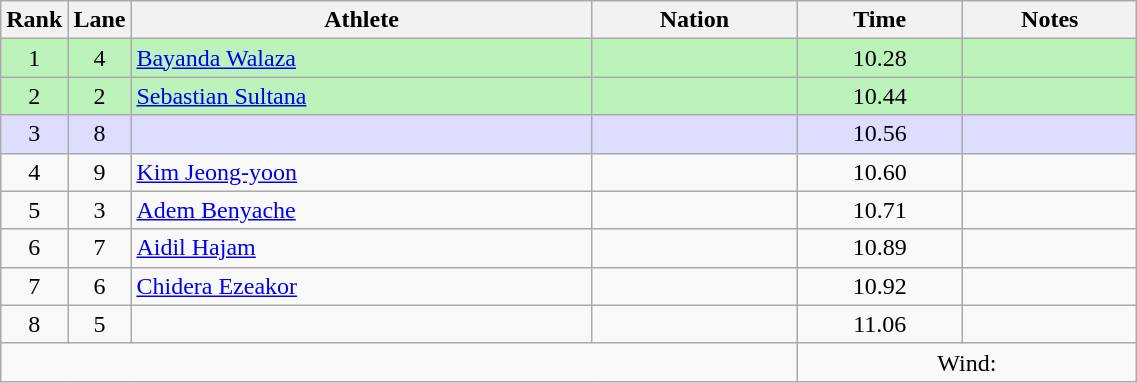<table class="wikitable sortable" style="text-align:center;width: 60%;">
<tr>
<th scope="col" style="width: 10px;">Rank</th>
<th scope="col" style="width: 10px;">Lane</th>
<th scope="col">Athlete</th>
<th scope="col">Nation</th>
<th scope="col">Time</th>
<th scope="col">Notes</th>
</tr>
<tr bgcolor=bbf3bb>
<td>1</td>
<td>4</td>
<td align=left><a href='#'>Bayanda Walaza</a></td>
<td align=left></td>
<td>10.28</td>
<td></td>
</tr>
<tr bgcolor=bbf3bb>
<td>2</td>
<td>2</td>
<td align=left><a href='#'>Sebastian Sultana</a></td>
<td align=left></td>
<td>10.44</td>
<td></td>
</tr>
<tr bgcolor=ddddff>
<td>3</td>
<td>8</td>
<td align=left></td>
<td align=left></td>
<td>10.56</td>
<td></td>
</tr>
<tr>
<td>4</td>
<td>9</td>
<td align=left><a href='#'>Kim Jeong-yoon</a></td>
<td align=left></td>
<td>10.60</td>
<td></td>
</tr>
<tr>
<td>5</td>
<td>3</td>
<td align=left><a href='#'>Adem Benyache</a></td>
<td align=left></td>
<td>10.71</td>
<td></td>
</tr>
<tr>
<td>6</td>
<td>7</td>
<td align=left><a href='#'>Aidil Hajam</a></td>
<td align=left></td>
<td>10.89</td>
<td></td>
</tr>
<tr>
<td>7</td>
<td>6</td>
<td align=left><a href='#'>Chidera Ezeakor</a></td>
<td align=left></td>
<td>10.92</td>
<td></td>
</tr>
<tr>
<td>8</td>
<td>5</td>
<td align=left></td>
<td align=left></td>
<td>11.06</td>
<td></td>
</tr>
<tr class="sortbottom">
<td colspan="4"></td>
<td colspan="2">Wind: </td>
</tr>
</table>
